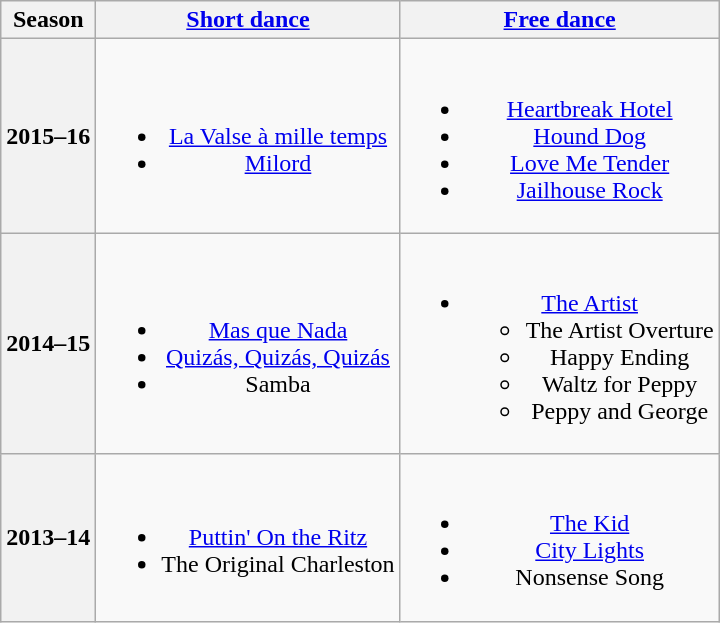<table class=wikitable style=text-align:center>
<tr>
<th>Season</th>
<th><a href='#'>Short dance</a></th>
<th><a href='#'>Free dance</a></th>
</tr>
<tr>
<th>2015–16 <br> </th>
<td><br><ul><li> <a href='#'>La Valse à mille temps</a> <br></li><li> <a href='#'>Milord</a> <br></li></ul></td>
<td><br><ul><li><a href='#'>Heartbreak Hotel</a></li><li><a href='#'>Hound Dog</a></li><li><a href='#'>Love Me Tender</a></li><li><a href='#'>Jailhouse Rock</a> <br></li></ul></td>
</tr>
<tr>
<th>2014–15 <br> </th>
<td><br><ul><li> <a href='#'>Mas que Nada</a></li><li> <a href='#'>Quizás, Quizás, Quizás</a> <br></li><li>Samba <br></li></ul></td>
<td><br><ul><li><a href='#'>The Artist</a> <br><ul><li>The Artist Overture</li><li>Happy Ending</li><li>Waltz for Peppy</li><li>Peppy and George</li></ul></li></ul></td>
</tr>
<tr>
<th>2013–14 <br> </th>
<td><br><ul><li> <a href='#'>Puttin' On the Ritz</a></li><li> The Original Charleston</li></ul></td>
<td><br><ul><li><a href='#'>The Kid</a> <br></li><li><a href='#'>City Lights</a> <br></li><li>Nonsense Song <br></li></ul></td>
</tr>
</table>
